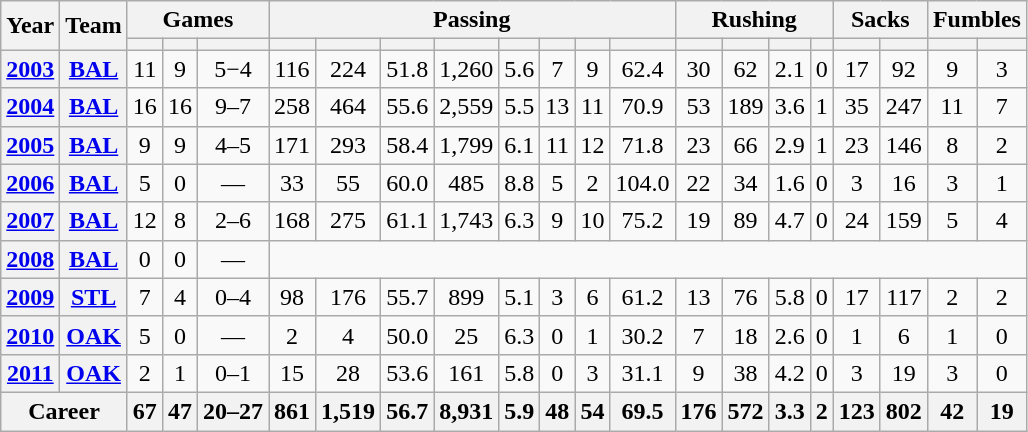<table class="wikitable" style="text-align:center;">
<tr>
<th rowspan="2">Year</th>
<th rowspan="2">Team</th>
<th colspan="3">Games</th>
<th colspan="8">Passing</th>
<th colspan="4">Rushing</th>
<th colspan="2">Sacks</th>
<th colspan="2">Fumbles</th>
</tr>
<tr>
<th></th>
<th></th>
<th></th>
<th></th>
<th></th>
<th></th>
<th></th>
<th></th>
<th></th>
<th></th>
<th></th>
<th></th>
<th></th>
<th></th>
<th></th>
<th></th>
<th></th>
<th></th>
<th></th>
</tr>
<tr>
<th><a href='#'>2003</a></th>
<th><a href='#'>BAL</a></th>
<td>11</td>
<td>9</td>
<td>5−4</td>
<td>116</td>
<td>224</td>
<td>51.8</td>
<td>1,260</td>
<td>5.6</td>
<td>7</td>
<td>9</td>
<td>62.4</td>
<td>30</td>
<td>62</td>
<td>2.1</td>
<td>0</td>
<td>17</td>
<td>92</td>
<td>9</td>
<td>3</td>
</tr>
<tr>
<th><a href='#'>2004</a></th>
<th><a href='#'>BAL</a></th>
<td>16</td>
<td>16</td>
<td>9–7</td>
<td>258</td>
<td>464</td>
<td>55.6</td>
<td>2,559</td>
<td>5.5</td>
<td>13</td>
<td>11</td>
<td>70.9</td>
<td>53</td>
<td>189</td>
<td>3.6</td>
<td>1</td>
<td>35</td>
<td>247</td>
<td>11</td>
<td>7</td>
</tr>
<tr>
<th><a href='#'>2005</a></th>
<th><a href='#'>BAL</a></th>
<td>9</td>
<td>9</td>
<td>4–5</td>
<td>171</td>
<td>293</td>
<td>58.4</td>
<td>1,799</td>
<td>6.1</td>
<td>11</td>
<td>12</td>
<td>71.8</td>
<td>23</td>
<td>66</td>
<td>2.9</td>
<td>1</td>
<td>23</td>
<td>146</td>
<td>8</td>
<td>2</td>
</tr>
<tr>
<th><a href='#'>2006</a></th>
<th><a href='#'>BAL</a></th>
<td>5</td>
<td>0</td>
<td>—</td>
<td>33</td>
<td>55</td>
<td>60.0</td>
<td>485</td>
<td>8.8</td>
<td>5</td>
<td>2</td>
<td>104.0</td>
<td>22</td>
<td>34</td>
<td>1.6</td>
<td>0</td>
<td>3</td>
<td>16</td>
<td>3</td>
<td>1</td>
</tr>
<tr>
<th><a href='#'>2007</a></th>
<th><a href='#'>BAL</a></th>
<td>12</td>
<td>8</td>
<td>2–6</td>
<td>168</td>
<td>275</td>
<td>61.1</td>
<td>1,743</td>
<td>6.3</td>
<td>9</td>
<td>10</td>
<td>75.2</td>
<td>19</td>
<td>89</td>
<td>4.7</td>
<td>0</td>
<td>24</td>
<td>159</td>
<td>5</td>
<td>4</td>
</tr>
<tr>
<th><a href='#'>2008</a></th>
<th><a href='#'>BAL</a></th>
<td>0</td>
<td>0</td>
<td>—</td>
<td colspan="16"></td>
</tr>
<tr>
<th><a href='#'>2009</a></th>
<th><a href='#'>STL</a></th>
<td>7</td>
<td>4</td>
<td>0–4</td>
<td>98</td>
<td>176</td>
<td>55.7</td>
<td>899</td>
<td>5.1</td>
<td>3</td>
<td>6</td>
<td>61.2</td>
<td>13</td>
<td>76</td>
<td>5.8</td>
<td>0</td>
<td>17</td>
<td>117</td>
<td>2</td>
<td>2</td>
</tr>
<tr>
<th><a href='#'>2010</a></th>
<th><a href='#'>OAK</a></th>
<td>5</td>
<td>0</td>
<td>—</td>
<td>2</td>
<td>4</td>
<td>50.0</td>
<td>25</td>
<td>6.3</td>
<td>0</td>
<td>1</td>
<td>30.2</td>
<td>7</td>
<td>18</td>
<td>2.6</td>
<td>0</td>
<td>1</td>
<td>6</td>
<td>1</td>
<td>0</td>
</tr>
<tr>
<th><a href='#'>2011</a></th>
<th><a href='#'>OAK</a></th>
<td>2</td>
<td>1</td>
<td>0–1</td>
<td>15</td>
<td>28</td>
<td>53.6</td>
<td>161</td>
<td>5.8</td>
<td>0</td>
<td>3</td>
<td>31.1</td>
<td>9</td>
<td>38</td>
<td>4.2</td>
<td>0</td>
<td>3</td>
<td>19</td>
<td>3</td>
<td>0</td>
</tr>
<tr>
<th colspan="2">Career</th>
<th>67</th>
<th>47</th>
<th>20–27</th>
<th>861</th>
<th>1,519</th>
<th>56.7</th>
<th>8,931</th>
<th>5.9</th>
<th>48</th>
<th>54</th>
<th>69.5</th>
<th>176</th>
<th>572</th>
<th>3.3</th>
<th>2</th>
<th>123</th>
<th>802</th>
<th>42</th>
<th>19</th>
</tr>
</table>
